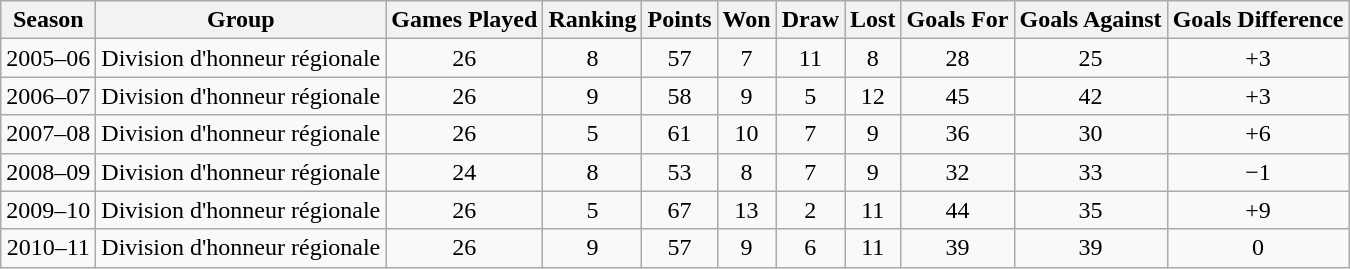<table class="wikitable" style="text-align:center;">
<tr>
<th>Season</th>
<th>Group</th>
<th>Games Played</th>
<th>Ranking</th>
<th>Points</th>
<th>Won</th>
<th>Draw</th>
<th>Lost</th>
<th>Goals For</th>
<th>Goals Against</th>
<th>Goals Difference</th>
</tr>
<tr>
<td>2005–06</td>
<td>Division d'honneur régionale</td>
<td>26</td>
<td>8</td>
<td>57</td>
<td>7</td>
<td>11</td>
<td>8</td>
<td>28</td>
<td>25</td>
<td>+3</td>
</tr>
<tr>
<td>2006–07</td>
<td>Division d'honneur régionale</td>
<td>26</td>
<td>9</td>
<td>58</td>
<td>9</td>
<td>5</td>
<td>12</td>
<td>45</td>
<td>42</td>
<td>+3</td>
</tr>
<tr>
<td>2007–08</td>
<td>Division d'honneur régionale</td>
<td>26</td>
<td>5</td>
<td>61</td>
<td>10</td>
<td>7</td>
<td>9</td>
<td>36</td>
<td>30</td>
<td>+6</td>
</tr>
<tr>
<td>2008–09</td>
<td>Division d'honneur régionale</td>
<td>24</td>
<td>8</td>
<td>53</td>
<td>8</td>
<td>7</td>
<td>9</td>
<td>32</td>
<td>33</td>
<td>−1</td>
</tr>
<tr>
<td>2009–10</td>
<td>Division d'honneur régionale</td>
<td>26</td>
<td>5</td>
<td>67</td>
<td>13</td>
<td>2</td>
<td>11</td>
<td>44</td>
<td>35</td>
<td>+9</td>
</tr>
<tr>
<td>2010–11</td>
<td>Division d'honneur régionale</td>
<td>26</td>
<td>9</td>
<td>57</td>
<td>9</td>
<td>6</td>
<td>11</td>
<td>39</td>
<td>39</td>
<td>0</td>
</tr>
</table>
